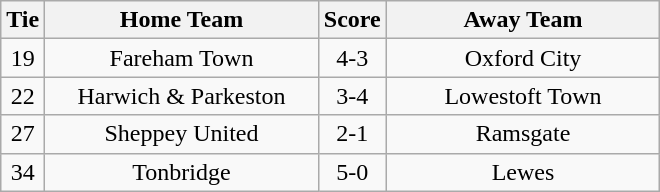<table class="wikitable" style="text-align:center;">
<tr>
<th width=20>Tie</th>
<th width=175>Home Team</th>
<th width=20>Score</th>
<th width=175>Away Team</th>
</tr>
<tr>
<td>19</td>
<td>Fareham Town</td>
<td>4-3</td>
<td>Oxford City</td>
</tr>
<tr>
<td>22</td>
<td>Harwich & Parkeston</td>
<td>3-4</td>
<td>Lowestoft Town</td>
</tr>
<tr>
<td>27</td>
<td>Sheppey United</td>
<td>2-1</td>
<td>Ramsgate</td>
</tr>
<tr>
<td>34</td>
<td>Tonbridge</td>
<td>5-0</td>
<td>Lewes</td>
</tr>
</table>
